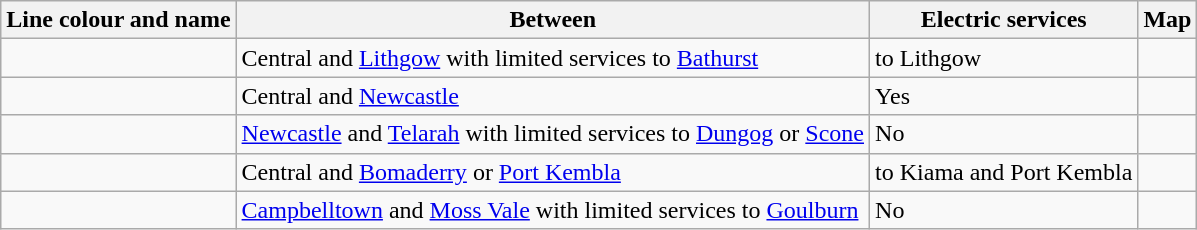<table class="wikitable">
<tr>
<th>Line colour and name</th>
<th>Between</th>
<th>Electric services</th>
<th>Map</th>
</tr>
<tr>
<td></td>
<td>Central and <a href='#'>Lithgow</a> with limited services to <a href='#'>Bathurst</a></td>
<td>to Lithgow</td>
<td></td>
</tr>
<tr>
<td></td>
<td>Central and <a href='#'>Newcastle</a></td>
<td>Yes</td>
<td></td>
</tr>
<tr>
<td></td>
<td><a href='#'>Newcastle</a> and <a href='#'>Telarah</a> with limited services to <a href='#'>Dungog</a> or <a href='#'>Scone</a></td>
<td>No</td>
<td></td>
</tr>
<tr>
<td></td>
<td>Central and <a href='#'>Bomaderry</a> or <a href='#'>Port Kembla</a></td>
<td>to Kiama and Port Kembla</td>
<td></td>
</tr>
<tr>
<td></td>
<td><a href='#'>Campbelltown</a> and <a href='#'>Moss Vale</a> with limited services to <a href='#'>Goulburn</a></td>
<td>No</td>
<td></td>
</tr>
</table>
